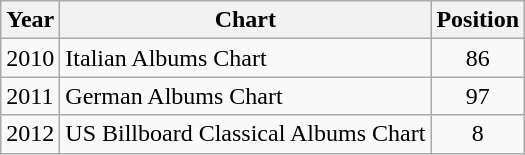<table class="wikitable">
<tr>
<th align="center">Year</th>
<th align="center">Chart</th>
<th align="center">Position</th>
</tr>
<tr>
<td>2010</td>
<td>Italian Albums Chart</td>
<td align="center">86</td>
</tr>
<tr>
<td>2011</td>
<td>German Albums Chart</td>
<td align="center">97</td>
</tr>
<tr>
<td>2012</td>
<td>US Billboard Classical Albums Chart</td>
<td align="center">8</td>
</tr>
</table>
